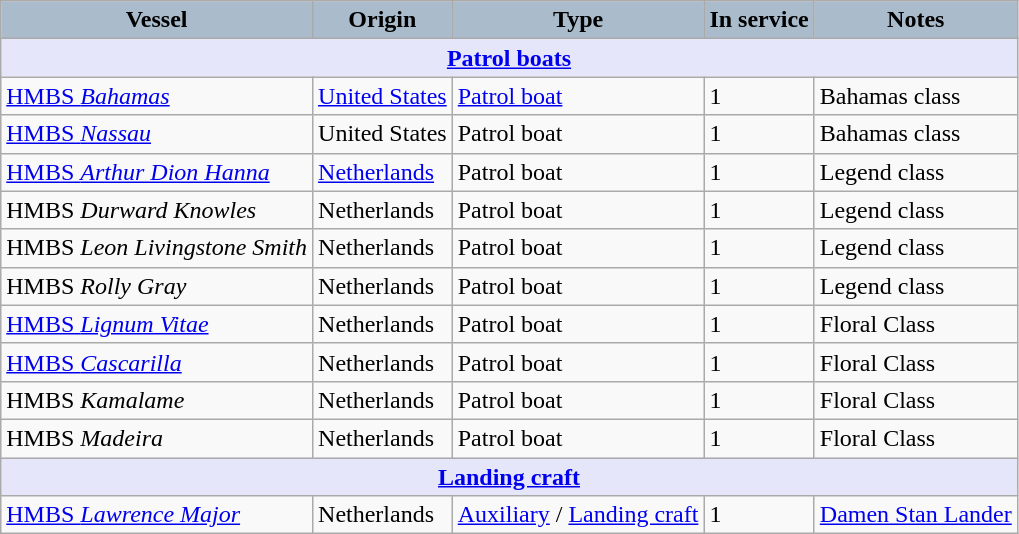<table class="wikitable">
<tr>
<th style="text-align:center; background:#aabccc;">Vessel</th>
<th style="text-align: center; background:#aabccc;">Origin</th>
<th style="text-align:l center; background:#aabccc;">Type</th>
<th style="text-align:l center; background:#aabccc;">In service</th>
<th style="text-align: center; background:#aabccc;">Notes</th>
</tr>
<tr>
<th colspan="6" style="background: lavender;"><a href='#'>Patrol boats</a></th>
</tr>
<tr>
<td><a href='#'>HMBS <em>Bahamas</em></a></td>
<td><a href='#'>United States</a></td>
<td><a href='#'>Patrol boat</a></td>
<td>1</td>
<td>Bahamas class</td>
</tr>
<tr>
<td><a href='#'>HMBS <em>Nassau</em></a></td>
<td>United States</td>
<td>Patrol boat</td>
<td>1</td>
<td>Bahamas class</td>
</tr>
<tr>
<td><a href='#'>HMBS <em>Arthur Dion Hanna</em></a></td>
<td><a href='#'>Netherlands</a></td>
<td>Patrol boat</td>
<td>1</td>
<td>Legend class</td>
</tr>
<tr>
<td>HMBS <em>Durward Knowles</em></td>
<td>Netherlands</td>
<td>Patrol boat</td>
<td>1</td>
<td>Legend class</td>
</tr>
<tr>
<td>HMBS <em>Leon Livingstone Smith</em></td>
<td>Netherlands</td>
<td>Patrol boat</td>
<td>1</td>
<td>Legend class</td>
</tr>
<tr>
<td>HMBS <em>Rolly Gray</em></td>
<td>Netherlands</td>
<td>Patrol boat</td>
<td>1</td>
<td>Legend class</td>
</tr>
<tr>
<td><a href='#'>HMBS <em>Lignum Vitae</em></a></td>
<td>Netherlands</td>
<td>Patrol boat</td>
<td>1</td>
<td>Floral Class</td>
</tr>
<tr>
<td><a href='#'>HMBS <em>Cascarilla</em></a></td>
<td>Netherlands</td>
<td>Patrol boat</td>
<td>1</td>
<td>Floral Class</td>
</tr>
<tr>
<td>HMBS <em>Kamalame</em></td>
<td>Netherlands</td>
<td>Patrol boat</td>
<td>1</td>
<td>Floral Class</td>
</tr>
<tr>
<td>HMBS <em>Madeira</em></td>
<td>Netherlands</td>
<td>Patrol boat</td>
<td>1</td>
<td>Floral Class</td>
</tr>
<tr>
<th colspan="6" style="background: lavender;"><a href='#'>Landing craft</a></th>
</tr>
<tr>
<td><a href='#'>HMBS <em>Lawrence Major</em></a></td>
<td>Netherlands</td>
<td><a href='#'>Auxiliary</a> / <a href='#'>Landing craft</a></td>
<td>1</td>
<td><a href='#'>Damen Stan Lander</a></td>
</tr>
</table>
